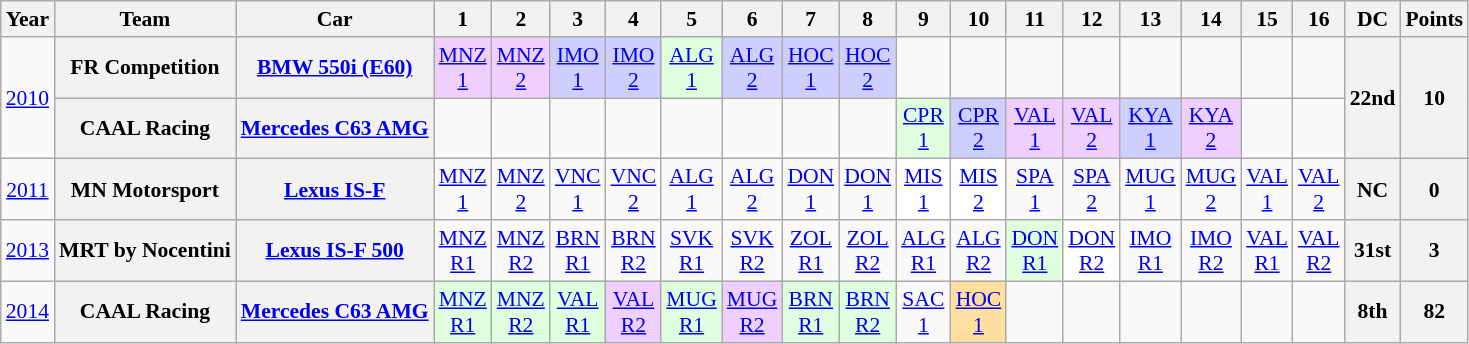<table class="wikitable" style="text-align:center; font-size:90%">
<tr>
<th>Year</th>
<th>Team</th>
<th>Car</th>
<th>1</th>
<th>2</th>
<th>3</th>
<th>4</th>
<th>5</th>
<th>6</th>
<th>7</th>
<th>8</th>
<th>9</th>
<th>10</th>
<th>11</th>
<th>12</th>
<th>13</th>
<th>14</th>
<th>15</th>
<th>16</th>
<th>DC</th>
<th>Points</th>
</tr>
<tr>
<td rowspan=2><a href='#'>2010</a></td>
<th>FR Competition</th>
<th><a href='#'>BMW 550i (E60)</a></th>
<td style="background:#efcfff;"><a href='#'>MNZ<br>1</a><br></td>
<td style="background:#efcfff;"><a href='#'>MNZ<br>2</a><br></td>
<td style="background:#cfcfff;"><a href='#'>IMO<br>1</a><br></td>
<td style="background:#cfcfff;"><a href='#'>IMO<br>2</a><br></td>
<td style="background:#dfffdf;"><a href='#'>ALG<br>1</a><br></td>
<td style="background:#cfcfff;"><a href='#'>ALG<br>2</a><br></td>
<td style="background:#cfcfff;"><a href='#'>HOC<br>1</a><br></td>
<td style="background:#cfcfff;"><a href='#'>HOC<br>2</a><br></td>
<td></td>
<td></td>
<td></td>
<td></td>
<td></td>
<td></td>
<td></td>
<td></td>
<th rowspan=2>22nd</th>
<th rowspan=2>10</th>
</tr>
<tr>
<th>CAAL Racing</th>
<th><a href='#'>Mercedes C63 AMG</a></th>
<td></td>
<td></td>
<td></td>
<td></td>
<td></td>
<td></td>
<td></td>
<td></td>
<td style="background:#dfffdf;"><a href='#'>CPR<br>1</a><br></td>
<td style="background:#cfcfff;"><a href='#'>CPR<br>2</a><br></td>
<td style="background:#efcfff;"><a href='#'>VAL<br>1</a><br></td>
<td style="background:#efcfff;"><a href='#'>VAL<br>2</a><br></td>
<td style="background:#cfcfff;"><a href='#'>KYA<br>1</a><br></td>
<td style="background:#efcfff;"><a href='#'>KYA<br>2</a><br></td>
<td></td>
<td></td>
</tr>
<tr>
<td><a href='#'>2011</a></td>
<th>MN Motorsport</th>
<th><a href='#'>Lexus IS-F</a></th>
<td><a href='#'>MNZ<br>1</a></td>
<td><a href='#'>MNZ<br>2</a></td>
<td><a href='#'>VNC<br>1</a></td>
<td><a href='#'>VNC<br>2</a></td>
<td><a href='#'>ALG<br>1</a></td>
<td><a href='#'>ALG<br>2</a></td>
<td><a href='#'>DON<br>1</a></td>
<td><a href='#'>DON<br>1</a></td>
<td style="background:#ffffff;"><a href='#'>MIS<br>1</a><br></td>
<td style="background:#ffffff;"><a href='#'>MIS<br>2</a><br></td>
<td><a href='#'>SPA<br>1</a></td>
<td><a href='#'>SPA<br>2</a></td>
<td><a href='#'>MUG<br>1</a></td>
<td><a href='#'>MUG<br>2</a></td>
<td><a href='#'>VAL<br>1</a></td>
<td><a href='#'>VAL<br>2</a></td>
<th>NC</th>
<th>0</th>
</tr>
<tr>
<td><a href='#'>2013</a></td>
<th>MRT by Nocentini</th>
<th><a href='#'>Lexus IS-F 500</a></th>
<td><a href='#'>MNZ<br>R1</a></td>
<td><a href='#'>MNZ<br>R2</a></td>
<td><a href='#'>BRN<br>R1</a></td>
<td><a href='#'>BRN<br>R2</a></td>
<td><a href='#'>SVK<br>R1</a></td>
<td><a href='#'>SVK<br>R2</a></td>
<td><a href='#'>ZOL<br>R1</a></td>
<td><a href='#'>ZOL<br>R2</a></td>
<td><a href='#'>ALG<br>R1</a></td>
<td><a href='#'>ALG<br>R2</a></td>
<td style="background:#DFFFDF;"><a href='#'>DON<br>R1</a><br></td>
<td style="background:#FFFFFF;"><a href='#'>DON<br>R2</a><br></td>
<td><a href='#'>IMO<br>R1</a></td>
<td><a href='#'>IMO<br>R2</a></td>
<td><a href='#'>VAL<br>R1</a></td>
<td><a href='#'>VAL<br>R2</a></td>
<th>31st</th>
<th>3</th>
</tr>
<tr>
<td><a href='#'>2014</a></td>
<th>CAAL Racing</th>
<th><a href='#'>Mercedes C63 AMG</a></th>
<td style="background:#DFFFDF;"><a href='#'>MNZ<br>R1</a><br></td>
<td style="background:#DFFFDF;"><a href='#'>MNZ<br>R2</a><br></td>
<td style="background:#DFFFDF;"><a href='#'>VAL<br>R1</a><br></td>
<td style="background:#EFCFFF;"><a href='#'>VAL<br>R2</a><br></td>
<td style="background:#DFFFDF;"><a href='#'>MUG<br>R1</a><br></td>
<td style="background:#EFCFFF;"><a href='#'>MUG<br>R2</a><br></td>
<td style="background:#DFFFDF;"><a href='#'>BRN<br>R1</a><br></td>
<td style="background:#DFFFDF;"><a href='#'>BRN<br>R2</a><br></td>
<td><a href='#'>SAC<br>1</a></td>
<td style="background:#FFDF9F;"><a href='#'>HOC<br>1</a><br></td>
<td></td>
<td></td>
<td></td>
<td></td>
<td></td>
<td></td>
<th>8th</th>
<th>82</th>
</tr>
</table>
